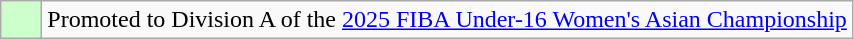<table class="wikitable">
<tr>
<td width=20px bgcolor="#ccffcc"></td>
<td>Promoted to Division A of the <a href='#'>2025 FIBA Under-16 Women's Asian Championship</a></td>
</tr>
</table>
